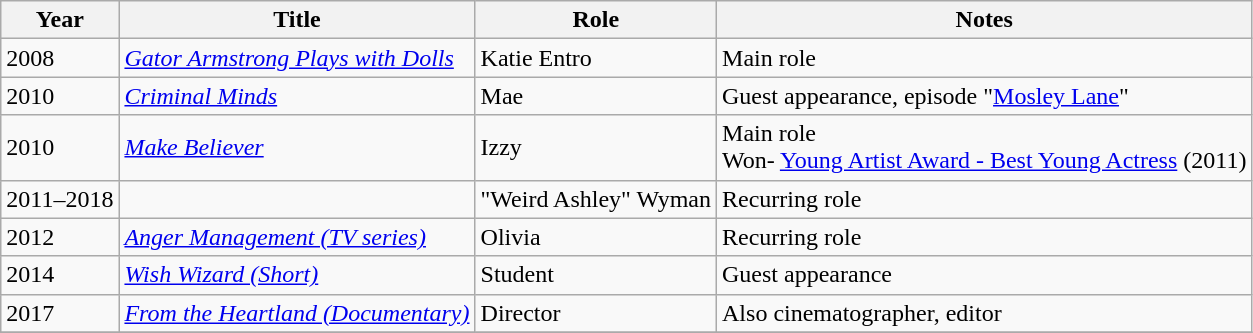<table class="wikitable sortable">
<tr>
<th>Year</th>
<th>Title</th>
<th>Role</th>
<th class="unsortable">Notes</th>
</tr>
<tr>
<td>2008</td>
<td><em><a href='#'>Gator Armstrong Plays with Dolls</a></em></td>
<td>Katie Entro</td>
<td>Main role</td>
</tr>
<tr>
<td>2010</td>
<td><em><a href='#'>Criminal Minds</a></em></td>
<td>Mae</td>
<td>Guest appearance, episode "<a href='#'>Mosley Lane</a>"</td>
</tr>
<tr>
<td>2010</td>
<td><em><a href='#'>Make Believer</a></em></td>
<td>Izzy</td>
<td>Main role<br>Won- <a href='#'>Young Artist Award - Best Young Actress</a> (2011)</td>
</tr>
<tr>
<td>2011–2018</td>
<td><em></em></td>
<td>"Weird Ashley" Wyman</td>
<td>Recurring role</td>
</tr>
<tr>
<td>2012</td>
<td><em><a href='#'>Anger Management (TV series)</a></em></td>
<td>Olivia</td>
<td>Recurring role</td>
</tr>
<tr>
<td>2014</td>
<td><em><a href='#'>Wish Wizard (Short)</a></em></td>
<td>Student</td>
<td>Guest appearance</td>
</tr>
<tr>
<td>2017</td>
<td><em><a href='#'>From the Heartland (Documentary)</a></em></td>
<td>Director</td>
<td>Also cinematographer, editor</td>
</tr>
<tr>
</tr>
</table>
